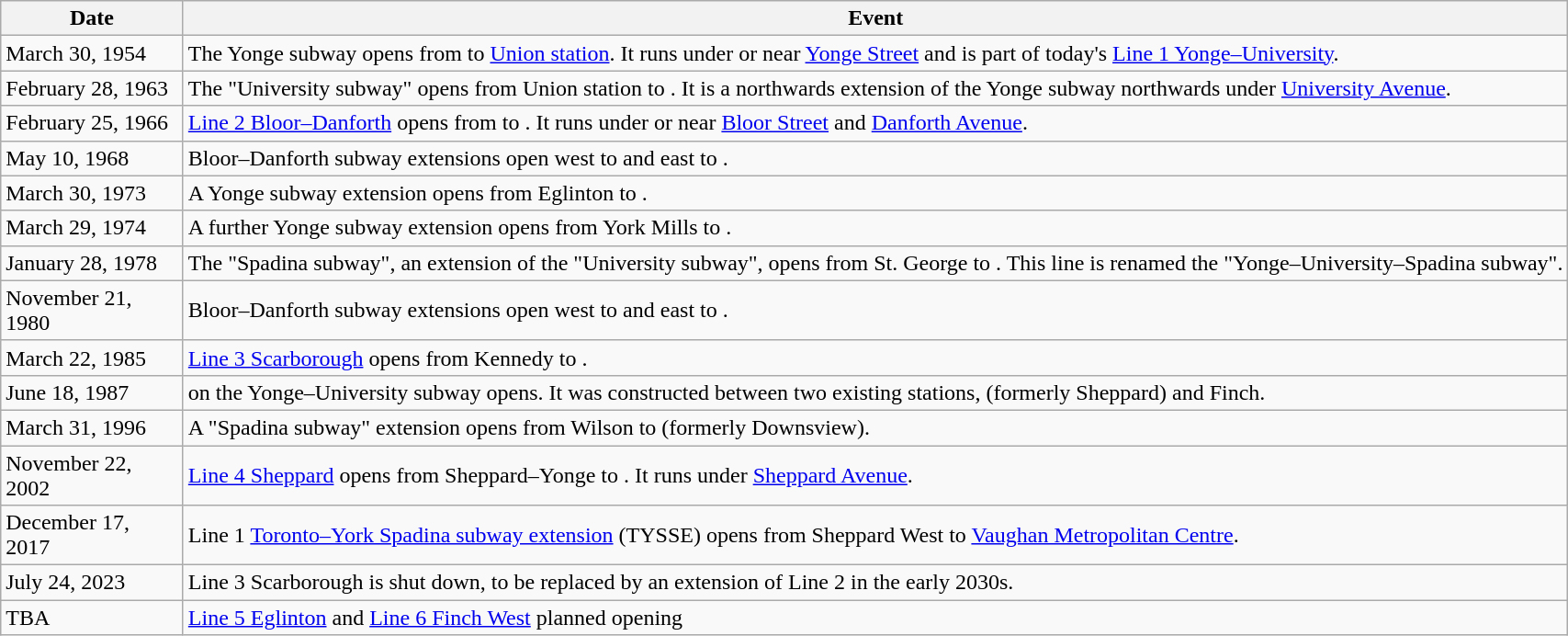<table class="wikitable">
<tr>
<th width="125px">Date</th>
<th>Event</th>
</tr>
<tr>
<td>March 30, 1954</td>
<td>The Yonge subway opens from  to <a href='#'>Union station</a>. It runs under or near <a href='#'>Yonge Street</a> and is part of today's <a href='#'>Line 1 Yonge–University</a>.</td>
</tr>
<tr>
<td>February 28, 1963</td>
<td>The "University subway" opens from Union station to . It is a northwards extension of the Yonge subway northwards under <a href='#'>University Avenue</a>.</td>
</tr>
<tr>
<td>February 25, 1966</td>
<td><a href='#'>Line 2 Bloor–Danforth</a> opens from  to . It runs under or near <a href='#'>Bloor Street</a> and <a href='#'>Danforth Avenue</a>.</td>
</tr>
<tr>
<td>May 10, 1968</td>
<td>Bloor–Danforth subway extensions open west to  and east to .</td>
</tr>
<tr>
<td>March 30, 1973</td>
<td>A Yonge subway extension opens from Eglinton to .</td>
</tr>
<tr>
<td>March 29, 1974</td>
<td>A further Yonge subway extension opens from York Mills to .</td>
</tr>
<tr>
<td>January 28, 1978</td>
<td>The "Spadina subway", an extension of the "University subway", opens from St. George to . This line is renamed the "Yonge–University–Spadina subway".</td>
</tr>
<tr>
<td>November 21, 1980</td>
<td>Bloor–Danforth subway extensions open west to  and east to .</td>
</tr>
<tr>
<td>March 22, 1985</td>
<td><a href='#'>Line 3 Scarborough</a> opens from Kennedy to .</td>
</tr>
<tr>
<td>June 18, 1987</td>
<td> on the Yonge–University subway opens. It was constructed between two existing stations,  (formerly Sheppard) and Finch.</td>
</tr>
<tr>
<td>March 31, 1996</td>
<td>A "Spadina subway" extension opens from Wilson to  (formerly Downsview).</td>
</tr>
<tr>
<td>November 22, 2002</td>
<td><a href='#'>Line 4 Sheppard</a> opens from Sheppard–Yonge to . It runs under <a href='#'>Sheppard Avenue</a>.</td>
</tr>
<tr>
<td>December 17, 2017</td>
<td>Line 1 <a href='#'>Toronto–York Spadina subway extension</a> (TYSSE) opens from Sheppard West to <a href='#'>Vaughan Metropolitan Centre</a>.</td>
</tr>
<tr>
<td>July 24, 2023</td>
<td>Line 3 Scarborough is shut down, to be replaced by an extension of Line 2 in the early 2030s.</td>
</tr>
<tr>
<td>TBA</td>
<td><a href='#'>Line 5 Eglinton</a> and <a href='#'>Line 6 Finch West</a> planned opening</td>
</tr>
</table>
